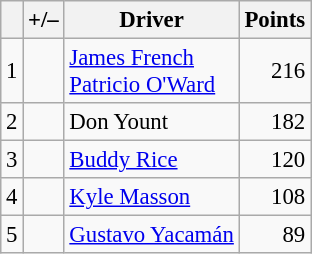<table class="wikitable" style="font-size: 95%;">
<tr>
<th scope="col"></th>
<th scope="col">+/–</th>
<th scope="col">Driver</th>
<th scope="col">Points</th>
</tr>
<tr>
<td align=center>1</td>
<td align="left"></td>
<td> <a href='#'>James French</a><br> <a href='#'>Patricio O'Ward</a></td>
<td align=right>216</td>
</tr>
<tr>
<td align=center>2</td>
<td align="left"></td>
<td> Don Yount</td>
<td align=right>182</td>
</tr>
<tr>
<td align=center>3</td>
<td align="left"></td>
<td> <a href='#'>Buddy Rice</a></td>
<td align=right>120</td>
</tr>
<tr>
<td align=center>4</td>
<td align="left"></td>
<td> <a href='#'>Kyle Masson</a></td>
<td align=right>108</td>
</tr>
<tr>
<td align=center>5</td>
<td align="left"></td>
<td> <a href='#'>Gustavo Yacamán</a></td>
<td align=right>89</td>
</tr>
</table>
